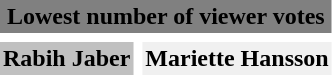<table cellpadding=2 cellspacing=6>
<tr style="background:grey;">
<td colspan="3" style="text-align:center;"><strong>Lowest number of viewer votes</strong></td>
</tr>
<tr>
<td style="background:silver;"><strong>Rabih Jaber</strong></td>
<td style="background:#f0f0f0;"><strong>Mariette Hansson</strong></td>
</tr>
</table>
